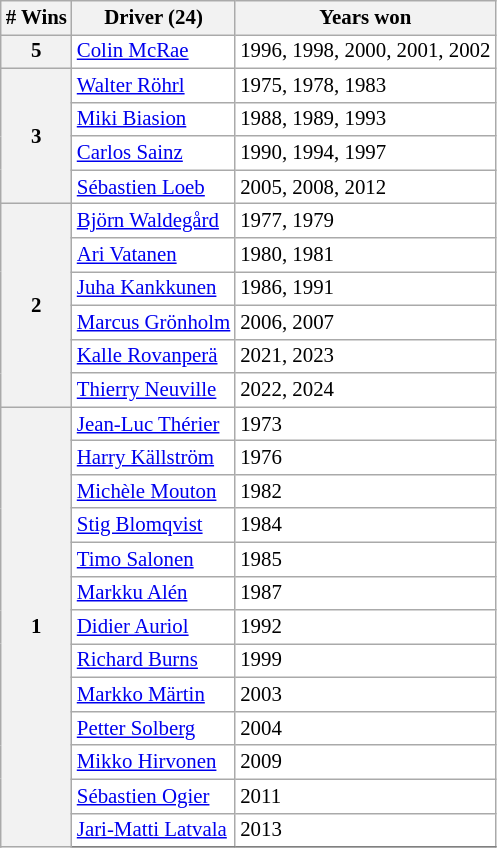<table class="wikitable sortable" style="font-size:87%; text-align:left; border:grey solid 1px; border-collapse:collapse; background:#ffffff;">
<tr>
<th># Wins</th>
<th>Driver (24)</th>
<th>Years won</th>
</tr>
<tr>
<th>5</th>
<td> <a href='#'>Colin McRae</a></td>
<td>1996, 1998, 2000, 2001, 2002</td>
</tr>
<tr>
<th rowspan=4>3</th>
<td> <a href='#'>Walter Röhrl</a></td>
<td>1975, 1978, 1983</td>
</tr>
<tr>
<td> <a href='#'>Miki Biasion</a></td>
<td>1988, 1989, 1993</td>
</tr>
<tr>
<td> <a href='#'>Carlos Sainz</a></td>
<td>1990, 1994, 1997</td>
</tr>
<tr>
<td> <a href='#'>Sébastien Loeb</a></td>
<td>2005, 2008, 2012</td>
</tr>
<tr>
<th rowspan=6>2</th>
<td> <a href='#'>Björn Waldegård</a></td>
<td>1977, 1979</td>
</tr>
<tr>
<td> <a href='#'>Ari Vatanen</a></td>
<td>1980, 1981</td>
</tr>
<tr>
<td> <a href='#'>Juha Kankkunen</a></td>
<td>1986, 1991</td>
</tr>
<tr>
<td> <a href='#'>Marcus Grönholm</a></td>
<td>2006, 2007</td>
</tr>
<tr>
<td> <a href='#'>Kalle Rovanperä</a></td>
<td>2021, 2023</td>
</tr>
<tr>
<td> <a href='#'>Thierry Neuville</a></td>
<td>2022, 2024</td>
</tr>
<tr>
<th rowspan=14>1</th>
<td> <a href='#'>Jean-Luc Thérier</a></td>
<td>1973</td>
</tr>
<tr>
<td> <a href='#'>Harry Källström</a></td>
<td>1976</td>
</tr>
<tr>
<td> <a href='#'>Michèle Mouton</a></td>
<td>1982</td>
</tr>
<tr>
<td> <a href='#'>Stig Blomqvist</a></td>
<td>1984</td>
</tr>
<tr>
<td> <a href='#'>Timo Salonen</a></td>
<td>1985</td>
</tr>
<tr>
<td> <a href='#'>Markku Alén</a></td>
<td>1987</td>
</tr>
<tr>
<td> <a href='#'>Didier Auriol</a></td>
<td>1992</td>
</tr>
<tr>
<td> <a href='#'>Richard Burns</a></td>
<td>1999</td>
</tr>
<tr>
<td> <a href='#'>Markko Märtin</a></td>
<td>2003</td>
</tr>
<tr>
<td> <a href='#'>Petter Solberg</a></td>
<td>2004</td>
</tr>
<tr>
<td> <a href='#'>Mikko Hirvonen</a></td>
<td>2009</td>
</tr>
<tr>
<td> <a href='#'>Sébastien Ogier</a></td>
<td>2011</td>
</tr>
<tr>
<td> <a href='#'>Jari-Matti Latvala</a></td>
<td>2013</td>
</tr>
<tr>
</tr>
</table>
